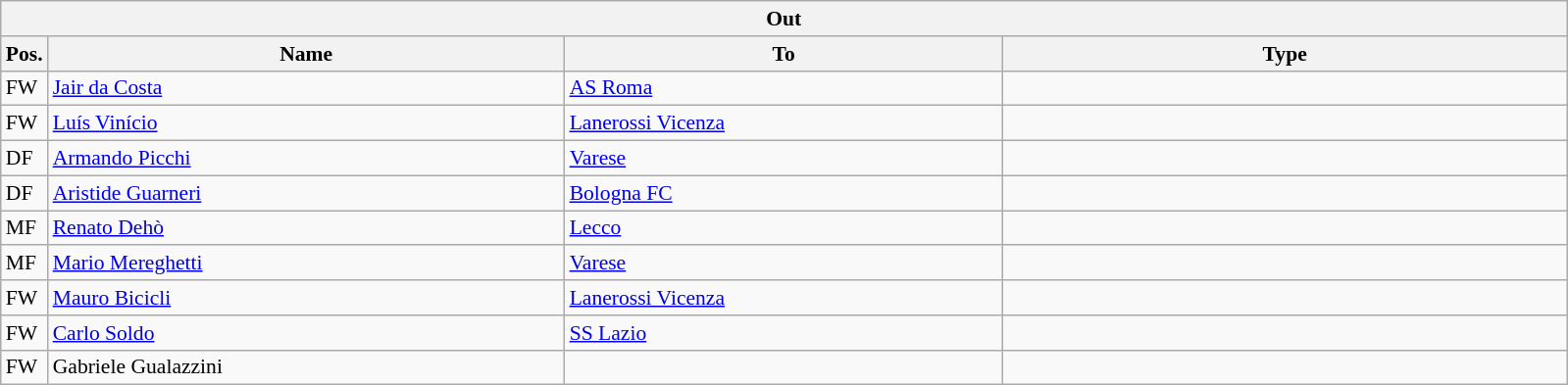<table class="wikitable" style="font-size:90%;">
<tr>
<th colspan="4">Out</th>
</tr>
<tr>
<th width=3%>Pos.</th>
<th width=33%>Name</th>
<th width=28%>To</th>
<th width=36%>Type</th>
</tr>
<tr>
<td>FW</td>
<td><a href='#'>Jair da Costa</a></td>
<td><a href='#'>AS Roma</a></td>
<td></td>
</tr>
<tr>
<td>FW</td>
<td><a href='#'>Luís Vinício</a></td>
<td><a href='#'>Lanerossi Vicenza</a></td>
<td></td>
</tr>
<tr>
<td>DF</td>
<td><a href='#'>Armando Picchi</a></td>
<td><a href='#'>Varese</a></td>
<td></td>
</tr>
<tr>
<td>DF</td>
<td><a href='#'>Aristide Guarneri</a></td>
<td><a href='#'>Bologna FC</a></td>
<td></td>
</tr>
<tr>
<td>MF</td>
<td><a href='#'>Renato Dehò</a></td>
<td><a href='#'>Lecco</a></td>
<td></td>
</tr>
<tr>
<td>MF</td>
<td><a href='#'>Mario Mereghetti</a></td>
<td><a href='#'>Varese</a></td>
<td></td>
</tr>
<tr>
<td>FW</td>
<td><a href='#'>Mauro Bicicli</a></td>
<td><a href='#'>Lanerossi Vicenza</a></td>
<td></td>
</tr>
<tr>
<td>FW</td>
<td><a href='#'>Carlo Soldo</a></td>
<td><a href='#'>SS Lazio</a></td>
<td></td>
</tr>
<tr>
<td>FW</td>
<td>Gabriele Gualazzini</td>
<td></td>
<td></td>
</tr>
</table>
